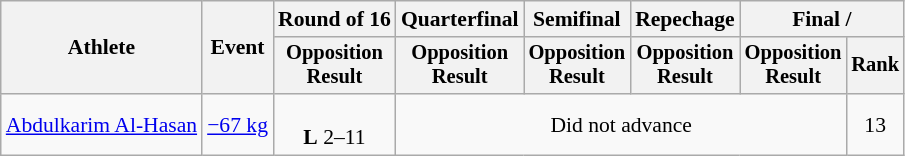<table class=wikitable style=font-size:90%;text-align:center>
<tr>
<th rowspan=2>Athlete</th>
<th rowspan=2>Event</th>
<th>Round of 16</th>
<th>Quarterfinal</th>
<th>Semifinal</th>
<th>Repechage</th>
<th colspan=2>Final / </th>
</tr>
<tr style="font-size: 95%">
<th>Opposition<br>Result</th>
<th>Opposition<br>Result</th>
<th>Opposition<br>Result</th>
<th>Opposition<br>Result</th>
<th>Opposition<br>Result</th>
<th>Rank</th>
</tr>
<tr>
<td align=left><a href='#'>Abdulkarim Al-Hasan</a></td>
<td align=left><a href='#'>−67 kg</a></td>
<td><br><strong>L</strong> 2–11</td>
<td colspan=4>Did not advance</td>
<td>13</td>
</tr>
</table>
